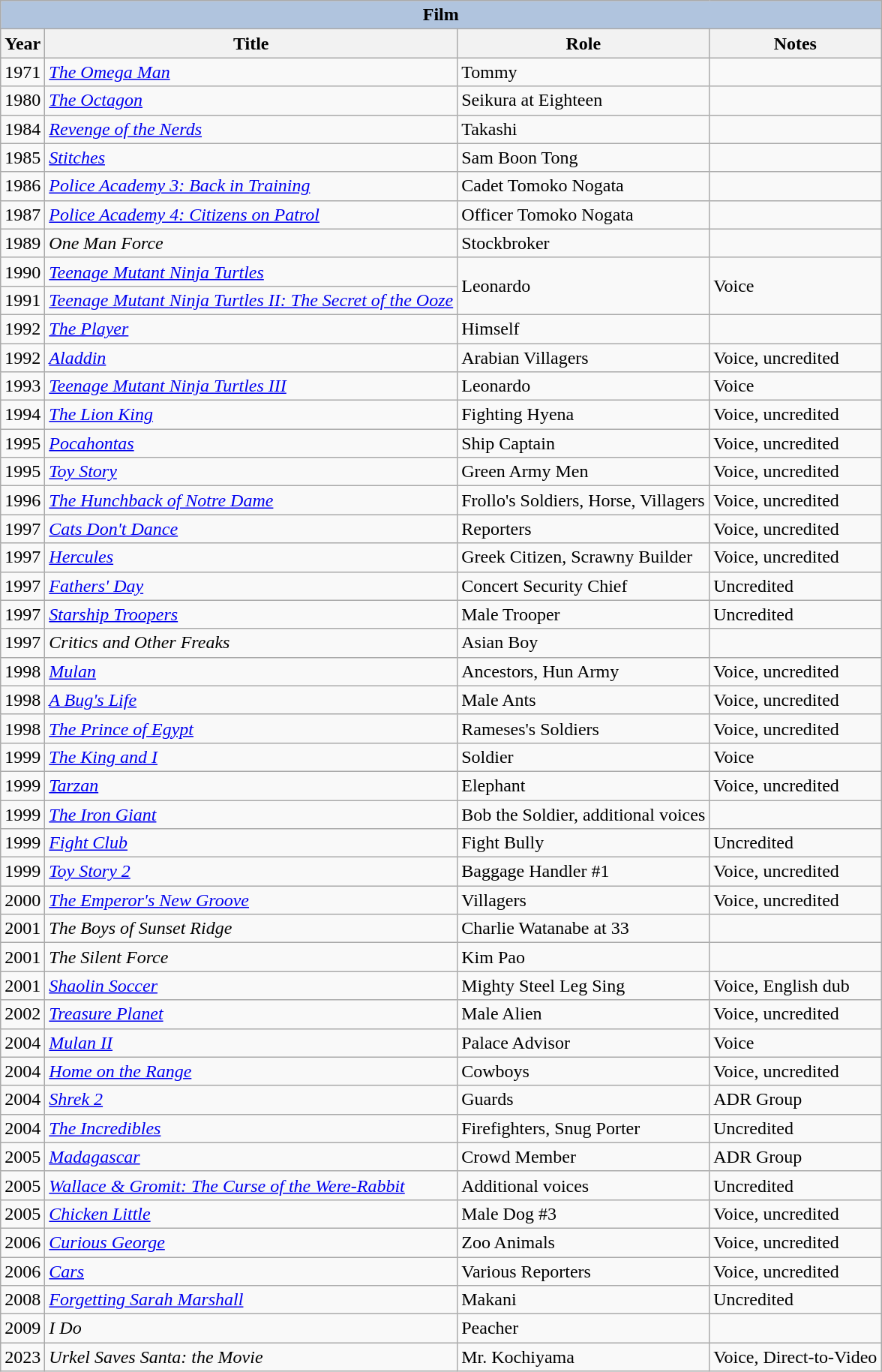<table class="wikitable">
<tr>
<th colspan="4" style="background: LightSteelBlue;">Film</th>
</tr>
<tr>
<th>Year</th>
<th>Title</th>
<th>Role</th>
<th>Notes</th>
</tr>
<tr>
<td>1971</td>
<td><em><a href='#'>The Omega Man</a></em></td>
<td>Tommy</td>
<td></td>
</tr>
<tr>
<td>1980</td>
<td><em><a href='#'>The Octagon</a></em></td>
<td>Seikura at Eighteen</td>
<td></td>
</tr>
<tr>
<td>1984</td>
<td><em><a href='#'>Revenge of the Nerds</a></em></td>
<td>Takashi</td>
<td></td>
</tr>
<tr>
<td>1985</td>
<td><em><a href='#'>Stitches</a></em></td>
<td>Sam Boon Tong</td>
<td></td>
</tr>
<tr>
<td>1986</td>
<td><em><a href='#'>Police Academy 3: Back in Training</a></em></td>
<td>Cadet Tomoko Nogata</td>
<td></td>
</tr>
<tr>
<td>1987</td>
<td><em><a href='#'>Police Academy 4: Citizens on Patrol</a></em></td>
<td>Officer Tomoko Nogata</td>
<td></td>
</tr>
<tr>
<td>1989</td>
<td><em>One Man Force</em></td>
<td>Stockbroker</td>
<td></td>
</tr>
<tr>
<td>1990</td>
<td><em><a href='#'>Teenage Mutant Ninja Turtles</a></em></td>
<td rowspan="2">Leonardo</td>
<td rowspan="2">Voice</td>
</tr>
<tr>
<td>1991</td>
<td><em><a href='#'>Teenage Mutant Ninja Turtles II: The Secret of the Ooze</a></em></td>
</tr>
<tr>
<td>1992</td>
<td><em><a href='#'>The Player</a></em></td>
<td>Himself</td>
<td></td>
</tr>
<tr>
<td>1992</td>
<td><em><a href='#'>Aladdin</a></em></td>
<td>Arabian Villagers</td>
<td>Voice, uncredited</td>
</tr>
<tr>
<td>1993</td>
<td><em><a href='#'>Teenage Mutant Ninja Turtles III</a></em></td>
<td>Leonardo</td>
<td>Voice</td>
</tr>
<tr>
<td>1994</td>
<td><em><a href='#'>The Lion King</a></em></td>
<td>Fighting Hyena</td>
<td>Voice, uncredited</td>
</tr>
<tr>
<td>1995</td>
<td><em><a href='#'>Pocahontas</a></em></td>
<td>Ship Captain</td>
<td>Voice, uncredited</td>
</tr>
<tr>
<td>1995</td>
<td><em><a href='#'>Toy Story</a></em></td>
<td>Green Army Men</td>
<td>Voice, uncredited</td>
</tr>
<tr>
<td>1996</td>
<td><em><a href='#'>The Hunchback of Notre Dame</a></em></td>
<td>Frollo's Soldiers, Horse, Villagers</td>
<td>Voice, uncredited</td>
</tr>
<tr>
<td>1997</td>
<td><em><a href='#'>Cats Don't Dance</a></em></td>
<td>Reporters</td>
<td>Voice, uncredited</td>
</tr>
<tr>
<td>1997</td>
<td><em><a href='#'>Hercules</a></em></td>
<td>Greek Citizen, Scrawny Builder</td>
<td>Voice, uncredited</td>
</tr>
<tr>
<td>1997</td>
<td><em><a href='#'>Fathers' Day</a></em></td>
<td>Concert Security Chief</td>
<td>Uncredited</td>
</tr>
<tr>
<td>1997</td>
<td><em><a href='#'>Starship Troopers</a></em></td>
<td>Male Trooper</td>
<td>Uncredited</td>
</tr>
<tr>
<td>1997</td>
<td><em>Critics and Other Freaks</em></td>
<td>Asian Boy</td>
<td></td>
</tr>
<tr>
<td>1998</td>
<td><em><a href='#'>Mulan</a></em></td>
<td>Ancestors, Hun Army</td>
<td>Voice, uncredited</td>
</tr>
<tr>
<td>1998</td>
<td><em><a href='#'>A Bug's Life</a></em></td>
<td>Male Ants</td>
<td>Voice, uncredited</td>
</tr>
<tr>
<td>1998</td>
<td><em><a href='#'>The Prince of Egypt</a></em></td>
<td>Rameses's Soldiers</td>
<td>Voice, uncredited</td>
</tr>
<tr>
<td>1999</td>
<td><em><a href='#'>The King and I</a></em></td>
<td>Soldier</td>
<td>Voice</td>
</tr>
<tr>
<td>1999</td>
<td><em><a href='#'>Tarzan</a></em></td>
<td>Elephant</td>
<td>Voice, uncredited</td>
</tr>
<tr>
<td>1999</td>
<td><em><a href='#'>The Iron Giant</a></em></td>
<td>Bob the Soldier, additional voices</td>
<td></td>
</tr>
<tr>
<td>1999</td>
<td><em><a href='#'>Fight Club</a></em></td>
<td>Fight Bully</td>
<td>Uncredited</td>
</tr>
<tr>
<td>1999</td>
<td><em><a href='#'>Toy Story 2</a></em></td>
<td>Baggage Handler #1</td>
<td>Voice, uncredited</td>
</tr>
<tr>
<td>2000</td>
<td><em><a href='#'>The Emperor's New Groove</a></em></td>
<td>Villagers</td>
<td>Voice, uncredited</td>
</tr>
<tr>
<td>2001</td>
<td><em>The Boys of Sunset Ridge</em></td>
<td>Charlie Watanabe at 33</td>
<td></td>
</tr>
<tr>
<td>2001</td>
<td><em>The Silent Force</em></td>
<td>Kim Pao</td>
<td></td>
</tr>
<tr>
<td>2001</td>
<td><em><a href='#'>Shaolin Soccer</a></em></td>
<td>Mighty Steel Leg Sing</td>
<td>Voice, English dub</td>
</tr>
<tr>
<td>2002</td>
<td><em><a href='#'>Treasure Planet</a></em></td>
<td>Male Alien</td>
<td>Voice, uncredited</td>
</tr>
<tr>
<td>2004</td>
<td><em><a href='#'>Mulan II</a></em></td>
<td>Palace Advisor</td>
<td>Voice</td>
</tr>
<tr>
<td>2004</td>
<td><em><a href='#'>Home on the Range</a></em></td>
<td>Cowboys</td>
<td>Voice, uncredited</td>
</tr>
<tr>
<td>2004</td>
<td><em><a href='#'>Shrek 2</a></em></td>
<td>Guards</td>
<td>ADR Group</td>
</tr>
<tr>
<td>2004</td>
<td><em><a href='#'>The Incredibles</a></em></td>
<td>Firefighters, Snug Porter</td>
<td>Uncredited</td>
</tr>
<tr>
<td>2005</td>
<td><em><a href='#'>Madagascar</a></em></td>
<td>Crowd Member</td>
<td>ADR Group</td>
</tr>
<tr>
<td>2005</td>
<td><em><a href='#'>Wallace & Gromit: The Curse of the Were-Rabbit</a></em></td>
<td>Additional voices</td>
<td>Uncredited</td>
</tr>
<tr>
<td>2005</td>
<td><em><a href='#'>Chicken Little</a></em></td>
<td>Male Dog #3</td>
<td>Voice, uncredited</td>
</tr>
<tr>
<td>2006</td>
<td><em><a href='#'>Curious George</a></em></td>
<td>Zoo Animals</td>
<td>Voice, uncredited</td>
</tr>
<tr>
<td>2006</td>
<td><em><a href='#'>Cars</a></em></td>
<td>Various Reporters</td>
<td>Voice, uncredited</td>
</tr>
<tr>
<td>2008</td>
<td><em><a href='#'>Forgetting Sarah Marshall</a></em></td>
<td>Makani</td>
<td>Uncredited</td>
</tr>
<tr>
<td>2009</td>
<td><em>I Do</em></td>
<td>Peacher</td>
<td></td>
</tr>
<tr>
<td>2023</td>
<td><em>Urkel Saves Santa: the Movie</em></td>
<td>Mr. Kochiyama</td>
<td>Voice, Direct-to-Video</td>
</tr>
</table>
